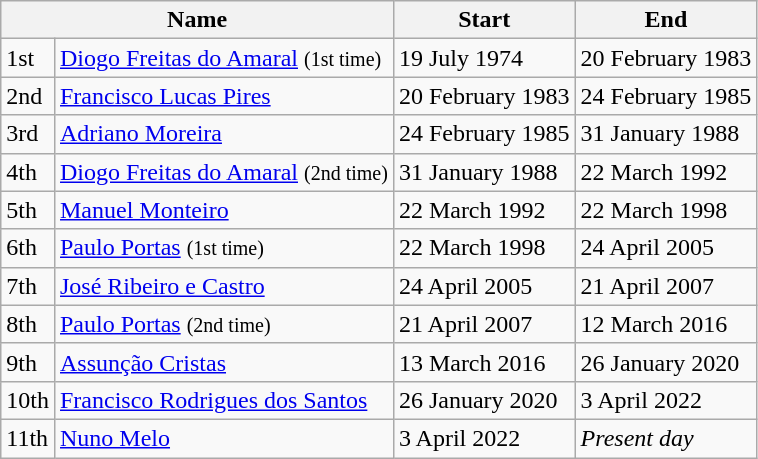<table class="wikitable">
<tr>
<th colspan=2>Name</th>
<th>Start</th>
<th>End</th>
</tr>
<tr>
<td>1st</td>
<td><a href='#'>Diogo Freitas do Amaral</a> <small>(1st time)</small></td>
<td>19 July 1974</td>
<td>20 February 1983</td>
</tr>
<tr>
<td>2nd</td>
<td><a href='#'>Francisco Lucas Pires</a></td>
<td>20 February 1983</td>
<td>24 February 1985</td>
</tr>
<tr>
<td>3rd</td>
<td><a href='#'>Adriano Moreira</a></td>
<td>24 February 1985</td>
<td>31 January 1988</td>
</tr>
<tr>
<td>4th</td>
<td><a href='#'>Diogo Freitas do Amaral</a> <small>(2nd time)</small></td>
<td>31 January 1988</td>
<td>22 March 1992</td>
</tr>
<tr>
<td>5th</td>
<td><a href='#'>Manuel Monteiro</a></td>
<td>22 March 1992</td>
<td>22 March 1998</td>
</tr>
<tr>
<td>6th</td>
<td><a href='#'>Paulo Portas</a> <small>(1st time)</small></td>
<td>22 March 1998</td>
<td>24 April 2005</td>
</tr>
<tr>
<td>7th</td>
<td><a href='#'>José Ribeiro e Castro</a></td>
<td>24 April 2005</td>
<td>21 April 2007</td>
</tr>
<tr>
<td>8th</td>
<td><a href='#'>Paulo Portas</a> <small>(2nd time)</small></td>
<td>21 April 2007</td>
<td>12 March 2016</td>
</tr>
<tr>
<td>9th</td>
<td><a href='#'>Assunção Cristas</a></td>
<td>13 March 2016</td>
<td>26 January 2020</td>
</tr>
<tr>
<td>10th</td>
<td><a href='#'>Francisco Rodrigues dos Santos</a></td>
<td>26 January 2020</td>
<td>3 April 2022</td>
</tr>
<tr>
<td>11th</td>
<td><a href='#'>Nuno Melo</a></td>
<td>3 April 2022</td>
<td><em>Present day</em></td>
</tr>
</table>
